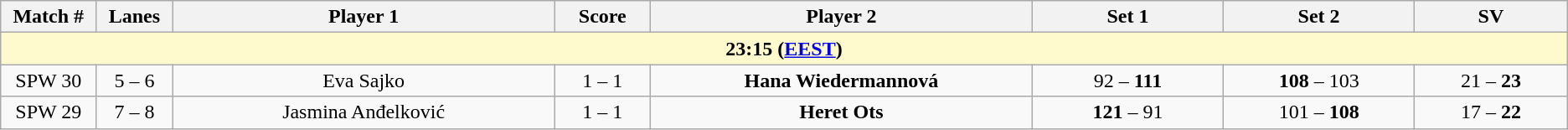<table class="wikitable">
<tr>
<th width="5%">Match #</th>
<th width="4%">Lanes</th>
<th width="20%">Player 1</th>
<th width="5%">Score</th>
<th width="20%">Player 2</th>
<th width="10%">Set 1</th>
<th width="10%">Set 2</th>
<th width="8%">SV</th>
</tr>
<tr>
<td colspan="8" style="text-align:center; background-color:#FFFACD"><strong>23:15 (<a href='#'>EEST</a>)</strong></td>
</tr>
<tr style=text-align:center;"background:#;">
<td>SPW 30</td>
<td>5 – 6</td>
<td> Eva Sajko</td>
<td>1 – 1</td>
<td> <strong>Hana Wiedermannová</strong></td>
<td>92 – <strong>111</strong></td>
<td><strong>108</strong> – 103</td>
<td>21 – <strong>23</strong></td>
</tr>
<tr style=text-align:center;"background:#;">
<td>SPW 29</td>
<td>7 – 8</td>
<td> Jasmina Anđelković</td>
<td>1 – 1</td>
<td> <strong>Heret Ots</strong></td>
<td><strong>121</strong> – 91</td>
<td>101 – <strong>108</strong></td>
<td>17 – <strong>22</strong></td>
</tr>
</table>
